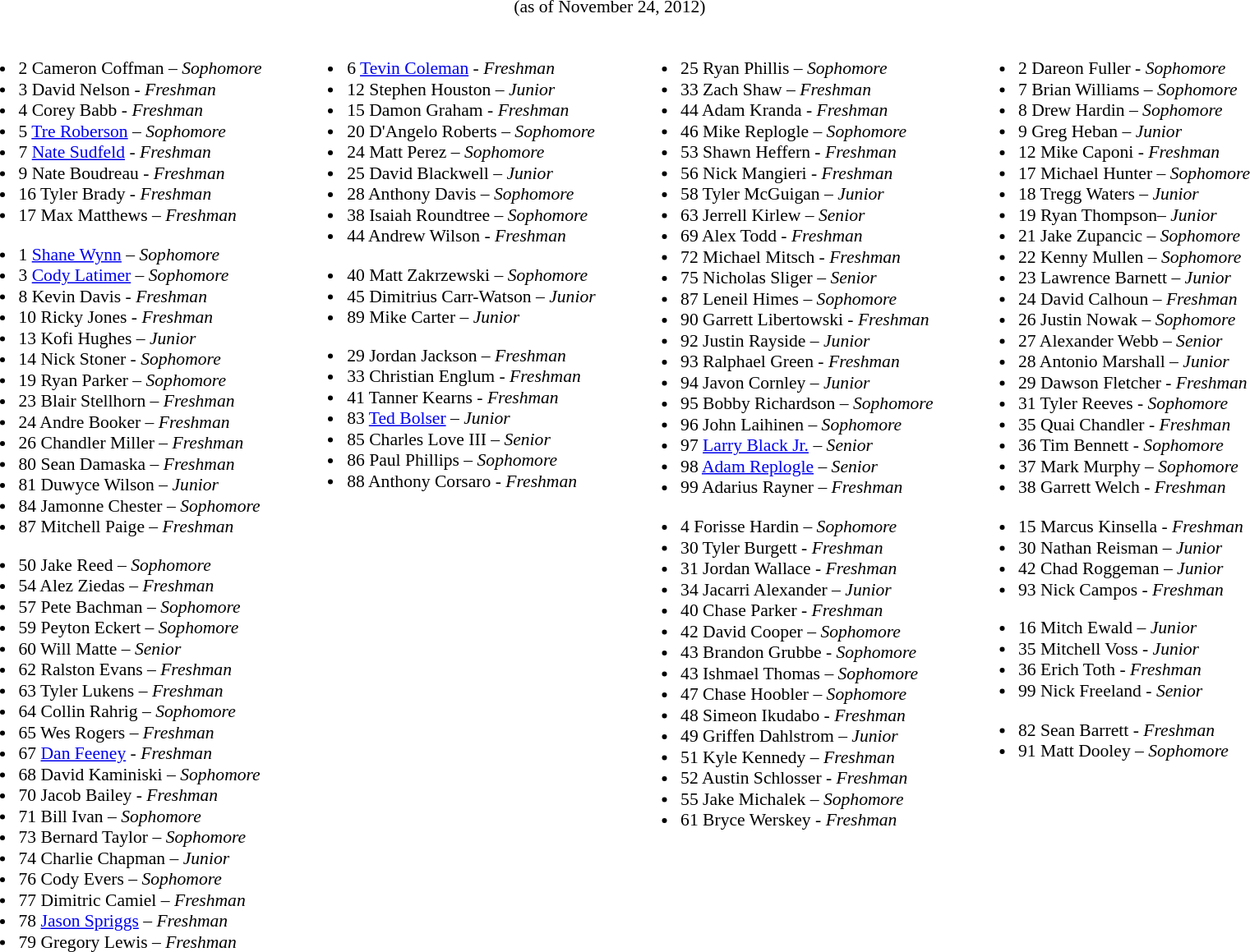<table class="toccolours" style="border-collapse:collapse; font-size:90%;">
<tr>
<td colspan="7" align="center">(as of November 24, 2012)</td>
</tr>
<tr>
<td valign="top"><br><ul><li>2 Cameron Coffman – <em>Sophomore</em></li><li>3 David Nelson - <em>Freshman</em></li><li>4 Corey Babb - <em>Freshman</em></li><li>5 <a href='#'>Tre Roberson</a> – <em>Sophomore</em></li><li>7 <a href='#'>Nate Sudfeld</a> - <em>Freshman</em></li><li>9 Nate Boudreau - <em>Freshman</em></li><li>16 Tyler Brady - <em>Freshman</em></li><li>17 Max Matthews – <em> Freshman</em></li></ul><ul><li>1 <a href='#'>Shane Wynn</a> – <em>Sophomore</em></li><li>3 <a href='#'>Cody Latimer</a> – <em>Sophomore</em></li><li>8 Kevin Davis - <em>Freshman</em></li><li>10 Ricky Jones - <em>Freshman</em></li><li>13 Kofi Hughes – <em>Junior</em></li><li>14 Nick Stoner - <em>Sophomore</em></li><li>19 Ryan Parker – <em>Sophomore</em></li><li>23 Blair Stellhorn – <em>Freshman</em></li><li>24 Andre Booker – <em>Freshman</em></li><li>26 Chandler Miller – <em>Freshman</em></li><li>80 Sean Damaska – <em>Freshman</em></li><li>81 Duwyce Wilson – <em> Junior</em></li><li>84 Jamonne Chester – <em> Sophomore</em></li><li>87 Mitchell Paige – <em>Freshman</em></li></ul><ul><li>50 Jake Reed – <em>Sophomore</em></li><li>54 Alez Ziedas – <em>Freshman</em></li><li>57 Pete Bachman – <em> Sophomore</em></li><li>59 Peyton Eckert – <em>Sophomore</em></li><li>60 Will Matte – <em> Senior</em></li><li>62 Ralston Evans – <em> Freshman</em></li><li>63 Tyler Lukens – <em> Freshman</em></li><li>64 Collin Rahrig – <em> Sophomore</em></li><li>65 Wes Rogers – <em>Freshman</em></li><li>67 <a href='#'>Dan Feeney</a> - <em>Freshman</em></li><li>68 David Kaminiski – <em>Sophomore</em></li><li>70 Jacob Bailey - <em>Freshman</em></li><li>71 Bill Ivan – <em> Sophomore</em></li><li>73 Bernard Taylor – <em>Sophomore</em></li><li>74 Charlie Chapman – <em> Junior</em></li><li>76 Cody Evers – <em> Sophomore</em></li><li>77 Dimitric Camiel – <em>Freshman</em></li><li>78 <a href='#'>Jason Spriggs</a> – <em>Freshman</em></li><li>79 Gregory Lewis – <em> Freshman</em></li></ul></td>
<td width="25"> </td>
<td valign="top"><br><ul><li>6 <a href='#'>Tevin Coleman</a> - <em>Freshman</em></li><li>12 Stephen Houston – <em> Junior</em></li><li>15 Damon Graham - <em>Freshman</em></li><li>20 D'Angelo Roberts – <em>Sophomore</em></li><li>24 Matt Perez – <em> Sophomore</em></li><li>25 David Blackwell – <em> Junior</em></li><li>28 Anthony Davis – <em>Sophomore</em></li><li>38 Isaiah Roundtree – <em> Sophomore</em></li><li>44 Andrew Wilson - <em>Freshman</em></li></ul><ul><li>40 Matt Zakrzewski – <em> Sophomore</em></li><li>45 Dimitrius Carr-Watson – <em> Junior</em></li><li>89 Mike Carter – <em> Junior</em></li></ul><ul><li>29 Jordan Jackson – <em> Freshman</em></li><li>33 Christian Englum - <em>Freshman</em></li><li>41 Tanner Kearns - <em>Freshman</em></li><li>83 <a href='#'>Ted Bolser</a> – <em> Junior</em></li><li>85 Charles Love III – <em> Senior</em></li><li>86 Paul Phillips – <em> Sophomore</em></li><li>88 Anthony Corsaro - <em>Freshman</em></li></ul></td>
<td width="25"> </td>
<td valign="top"><br><ul><li>25 Ryan Phillis – <em> Sophomore</em></li><li>33 Zach Shaw – <em> Freshman</em></li><li>44 Adam Kranda - <em>Freshman</em></li><li>46 Mike Replogle – <em>Sophomore</em></li><li>53 Shawn Heffern - <em>Freshman</em></li><li>56 Nick Mangieri - <em>Freshman</em></li><li>58 Tyler McGuigan – <em> Junior</em></li><li>63 Jerrell Kirlew – <em> Senior</em></li><li>69 Alex Todd - <em>Freshman</em></li><li>72 Michael Mitsch - <em>Freshman</em></li><li>75 Nicholas Sliger – <em> Senior</em></li><li>87 Leneil Himes – <em> Sophomore</em></li><li>90 Garrett Libertowski - <em> Freshman</em></li><li>92 Justin Rayside – <em>Junior</em></li><li>93 Ralphael Green - <em>Freshman</em></li><li>94 Javon Cornley – <em> Junior</em></li><li>95 Bobby Richardson – <em>Sophomore</em></li><li>96 John Laihinen – <em> Sophomore</em></li><li>97 <a href='#'>Larry Black Jr.</a> – <em> Senior</em></li><li>98 <a href='#'>Adam Replogle</a> – <em>Senior</em></li><li>99 Adarius Rayner – <em> Freshman</em></li></ul><ul><li>4 Forisse Hardin – <em>Sophomore</em></li><li>30 Tyler Burgett - <em>Freshman</em></li><li>31 Jordan Wallace - <em>Freshman</em></li><li>34 Jacarri Alexander – <em> Junior</em></li><li>40 Chase Parker - <em> Freshman</em></li><li>42 David Cooper – <em> Sophomore</em></li><li>43 Brandon Grubbe - <em> Sophomore</em></li><li>43 Ishmael Thomas – <em> Sophomore</em></li><li>47 Chase Hoobler – <em> Sophomore</em></li><li>48 Simeon Ikudabo - <em> Freshman</em></li><li>49 Griffen Dahlstrom – <em> Junior</em></li><li>51 Kyle Kennedy – <em> Freshman</em></li><li>52 Austin Schlosser - <em>Freshman</em></li><li>55 Jake Michalek – <em> Sophomore</em></li><li>61 Bryce Werskey - <em>Freshman</em></li></ul></td>
<td width="25"> </td>
<td valign="top"><br><ul><li>2 Dareon Fuller - <em>Sophomore</em></li><li>7 Brian Williams – <em> Sophomore</em></li><li>8 Drew Hardin – <em> Sophomore</em></li><li>9 Greg Heban – <em> Junior</em></li><li>12 Mike Caponi - <em> Freshman</em></li><li>17 Michael Hunter – <em>Sophomore</em></li><li>18 Tregg Waters – <em>Junior</em></li><li>19 Ryan Thompson– <em>Junior</em></li><li>21 Jake Zupancic – <em> Sophomore</em></li><li>22 Kenny Mullen – <em>Sophomore</em></li><li>23 Lawrence Barnett – <em> Junior</em></li><li>24 David Calhoun – <em>Freshman</em></li><li>26 Justin Nowak – <em> Sophomore</em></li><li>27 Alexander Webb – <em> Senior</em></li><li>28 Antonio Marshall – <em> Junior</em></li><li>29 Dawson Fletcher - <em>Freshman</em></li><li>31 Tyler Reeves - <em> Sophomore</em></li><li>35 Quai Chandler - <em>Freshman</em></li><li>36 Tim Bennett - <em>Sophomore</em></li><li>37 Mark Murphy – <em>Sophomore</em></li><li>38 Garrett Welch - <em>Freshman</em></li></ul><ul><li>15 Marcus Kinsella - <em>Freshman</em></li><li>30 Nathan Reisman – <em> Junior</em></li><li>42 Chad Roggeman – <em> Junior</em></li><li>93 Nick Campos - <em>Freshman</em></li></ul><ul><li>16 Mitch Ewald – <em> Junior</em></li><li>35 Mitchell Voss - <em> Junior</em></li><li>36 Erich Toth - <em> Freshman</em></li><li>99 Nick Freeland - <em> Senior</em></li></ul><ul><li>82 Sean Barrett - <em>Freshman</em></li><li>91 Matt Dooley – <em>Sophomore</em></li></ul></td>
</tr>
</table>
